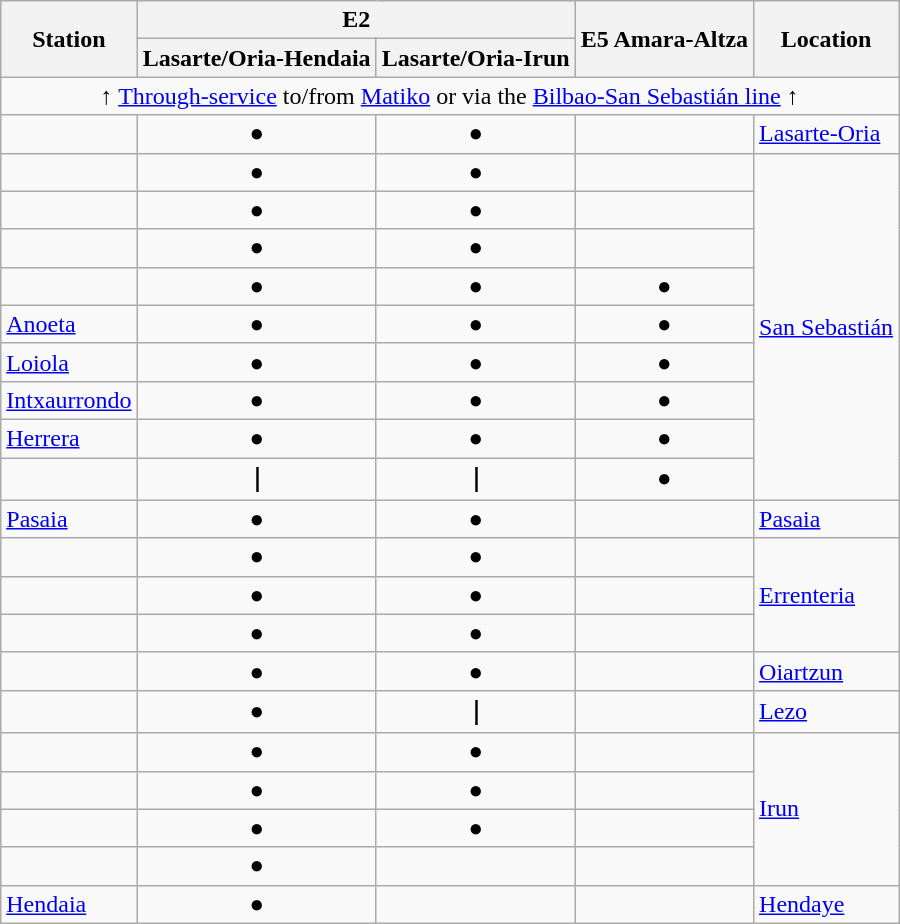<table class="wikitable">
<tr>
<th rowspan="2">Station</th>
<th colspan="2">E2</th>
<th rowspan="2">E5 Amara-Altza</th>
<th rowspan="2">Location</th>
</tr>
<tr>
<th>Lasarte/Oria-Hendaia</th>
<th>Lasarte/Oria-Irun</th>
</tr>
<tr>
<td colspan="5" align="center">↑ <a href='#'>Through-service</a> to/from  <a href='#'>Matiko</a> or  via the  <a href='#'>Bilbao-San Sebastián line</a> ↑</td>
</tr>
<tr>
<td></td>
<td style="text-align:center;">●</td>
<td style="text-align:center;">●</td>
<td> </td>
<td><a href='#'>Lasarte-Oria</a></td>
</tr>
<tr>
<td></td>
<td style="text-align:center;">●</td>
<td style="text-align:center;">●</td>
<td> </td>
<td rowspan="9"><a href='#'>San Sebastián</a></td>
</tr>
<tr>
<td></td>
<td style="text-align:center;">●</td>
<td style="text-align:center;">●</td>
<td> </td>
</tr>
<tr>
<td></td>
<td style="text-align:center;">●</td>
<td style="text-align:center;">●</td>
<td> </td>
</tr>
<tr>
<td></td>
<td style="text-align:center;">●</td>
<td style="text-align:center;">●</td>
<td style="text-align:center;">●</td>
</tr>
<tr>
<td><a href='#'>Anoeta</a></td>
<td style="text-align:center;">●</td>
<td style="text-align:center;">●</td>
<td style="text-align:center;">●</td>
</tr>
<tr>
<td><a href='#'>Loiola</a></td>
<td style="text-align:center;">●</td>
<td style="text-align:center;">●</td>
<td style="text-align:center;">●</td>
</tr>
<tr>
<td><a href='#'>Intxaurrondo</a></td>
<td style="text-align:center;">●</td>
<td style="text-align:center;">●</td>
<td style="text-align:center;">●</td>
</tr>
<tr>
<td><a href='#'>Herrera</a></td>
<td style="text-align:center;">●</td>
<td style="text-align:center;">●</td>
<td style="text-align:center;">●</td>
</tr>
<tr>
<td></td>
<td style="text-align:center;"><strong>｜</strong></td>
<td style="text-align:center;"><strong>｜</strong></td>
<td style="text-align:center;">●</td>
</tr>
<tr>
<td><a href='#'>Pasaia</a></td>
<td style="text-align:center;">●</td>
<td style="text-align:center;">●</td>
<td> </td>
<td><a href='#'>Pasaia</a></td>
</tr>
<tr>
<td></td>
<td style="text-align:center;">●</td>
<td style="text-align:center;">●</td>
<td> </td>
<td rowspan="3"><a href='#'>Errenteria</a></td>
</tr>
<tr>
<td></td>
<td style="text-align:center;">●</td>
<td style="text-align:center;">●</td>
<td> </td>
</tr>
<tr>
<td></td>
<td style="text-align:center;">●</td>
<td style="text-align:center;">●</td>
<td> </td>
</tr>
<tr>
<td></td>
<td style="text-align:center;">●</td>
<td style="text-align:center;">●</td>
<td> </td>
<td><a href='#'>Oiartzun</a></td>
</tr>
<tr>
<td></td>
<td style="text-align:center;">●</td>
<td style="text-align:center;"><strong>｜</strong></td>
<td> </td>
<td><a href='#'>Lezo</a></td>
</tr>
<tr>
<td></td>
<td style="text-align:center;">●</td>
<td style="text-align:center;">●</td>
<td> </td>
<td rowspan="4"><a href='#'>Irun</a></td>
</tr>
<tr>
<td></td>
<td style="text-align:center;">●</td>
<td style="text-align:center;">●</td>
<td> </td>
</tr>
<tr>
<td></td>
<td style="text-align:center;">●</td>
<td style="text-align:center;">●</td>
<td> </td>
</tr>
<tr>
<td></td>
<td style="text-align:center;">●</td>
<td> </td>
<td> </td>
</tr>
<tr>
<td><a href='#'>Hendaia</a></td>
<td style="text-align:center;">●</td>
<td> </td>
<td> </td>
<td><a href='#'>Hendaye</a></td>
</tr>
</table>
